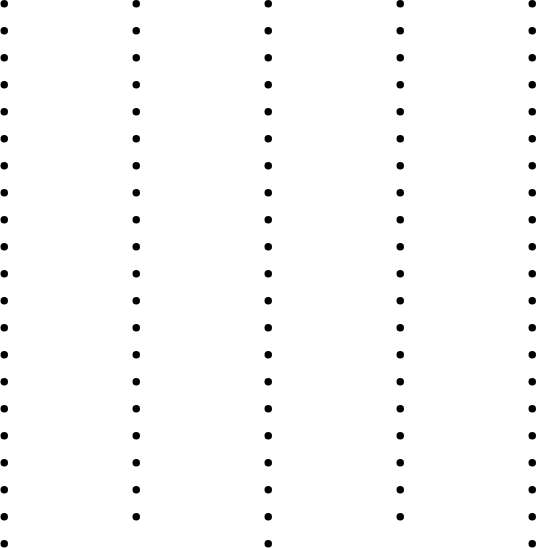<table>
<tr>
<td><br><ul><li></li><li></li><li></li><li></li><li></li><li></li><li></li><li></li><li></li><li></li><li></li><li></li><li></li><li></li><li></li><li></li><li></li><li></li><li></li><li></li><li></li></ul></td>
<td width=40></td>
<td valign=top><br><ul><li></li><li></li><li></li><li></li><li></li><li></li><li></li><li></li><li></li><li></li><li></li><li></li><li></li><li></li><li></li><li></li><li></li><li></li><li></li><li></li></ul></td>
<td width=40></td>
<td valign=top><br><ul><li></li><li></li><li></li><li></li><li></li><li></li><li></li><li></li><li></li><li></li><li></li><li></li><li></li><li></li><li></li><li></li><li></li><li></li><li></li><li></li><li></li></ul></td>
<td width=40></td>
<td valign=top><br><ul><li></li><li></li><li></li><li></li><li></li><li></li><li></li><li></li><li></li><li></li><li></li><li></li><li></li><li></li><li></li><li></li><li></li><li></li><li></li><li></li></ul></td>
<td width=40></td>
<td valign=top><br><ul><li></li><li></li><li></li><li></li><li></li><li></li><li></li><li></li><li></li><li></li><li></li><li></li><li></li><li></li><li></li><li></li><li></li><li></li><li></li><li></li><li></li></ul></td>
</tr>
</table>
